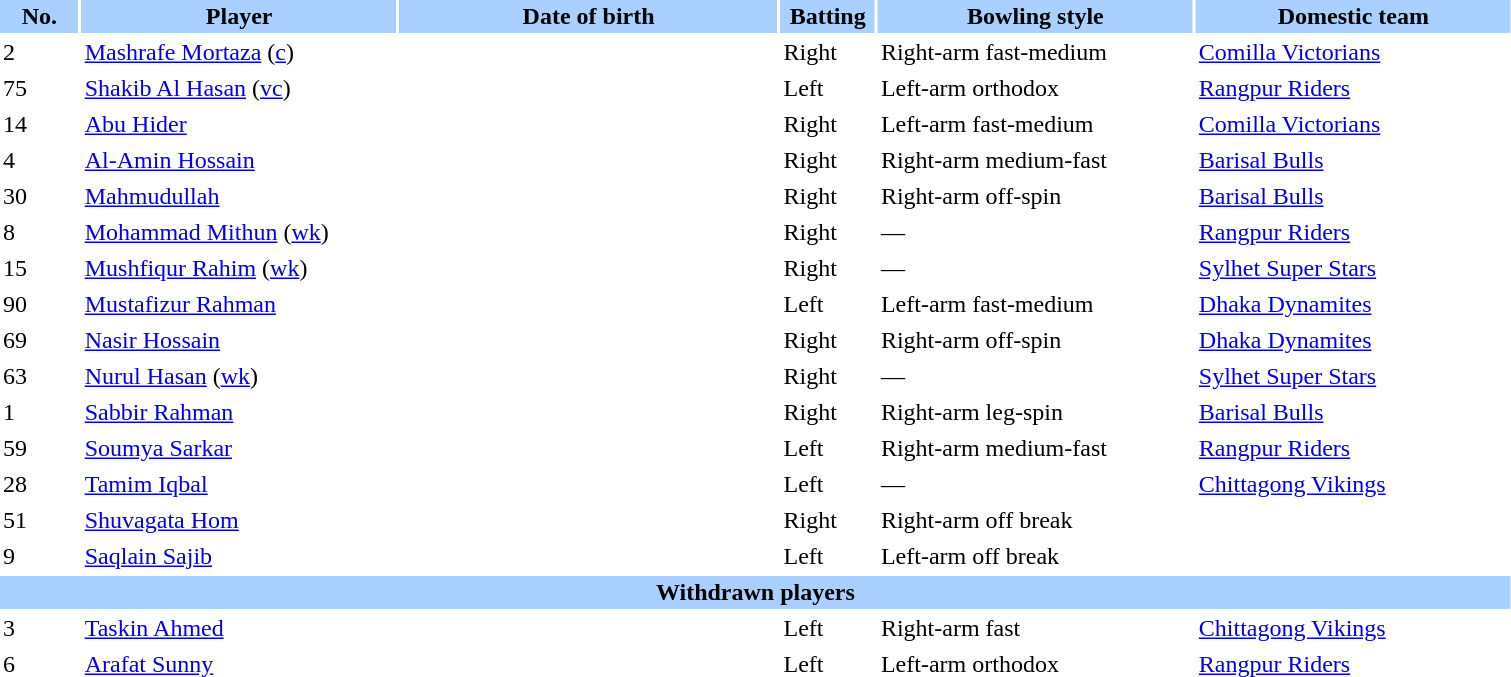<table class="sortable" style="width:80%;" border="0" cellspacing="2" cellpadding="2">
<tr style="background:#aad0ff;">
<th scope="col" width="5%">No.</th>
<th width=20%>Player</th>
<th width=24%>Date of birth</th>
<th width=6%>Batting</th>
<th width=20%>Bowling style</th>
<th width=20%>Domestic team</th>
</tr>
<tr>
<td>2</td>
<td><a href='#'>Mashrafe Mortaza</a> (<a href='#'>c</a>)</td>
<td></td>
<td>Right</td>
<td>Right-arm fast-medium</td>
<td><a href='#'>Comilla Victorians</a></td>
</tr>
<tr>
<td>75</td>
<td><a href='#'>Shakib Al Hasan</a> (<a href='#'>vc</a>)</td>
<td></td>
<td>Left</td>
<td>Left-arm orthodox</td>
<td><a href='#'>Rangpur Riders</a></td>
</tr>
<tr>
<td>14</td>
<td><a href='#'>Abu Hider</a></td>
<td></td>
<td>Right</td>
<td>Left-arm fast-medium</td>
<td><a href='#'>Comilla Victorians</a></td>
</tr>
<tr>
<td>4</td>
<td><a href='#'>Al-Amin Hossain</a></td>
<td></td>
<td>Right</td>
<td>Right-arm medium-fast</td>
<td><a href='#'>Barisal Bulls</a></td>
</tr>
<tr>
<td>30</td>
<td><a href='#'>Mahmudullah</a></td>
<td></td>
<td>Right</td>
<td>Right-arm off-spin</td>
<td><a href='#'>Barisal Bulls</a></td>
</tr>
<tr>
<td>8</td>
<td><a href='#'>Mohammad Mithun</a> (<a href='#'>wk</a>)</td>
<td></td>
<td>Right</td>
<td>—</td>
<td><a href='#'>Rangpur Riders</a></td>
</tr>
<tr>
<td>15</td>
<td><a href='#'>Mushfiqur Rahim</a> (<a href='#'>wk</a>)</td>
<td></td>
<td>Right</td>
<td>—</td>
<td><a href='#'>Sylhet Super Stars</a></td>
</tr>
<tr>
<td>90</td>
<td><a href='#'>Mustafizur Rahman</a></td>
<td></td>
<td>Left</td>
<td>Left-arm fast-medium</td>
<td><a href='#'>Dhaka Dynamites</a></td>
</tr>
<tr>
<td>69</td>
<td><a href='#'>Nasir Hossain</a></td>
<td></td>
<td>Right</td>
<td>Right-arm off-spin</td>
<td><a href='#'>Dhaka Dynamites</a></td>
</tr>
<tr>
<td>63</td>
<td><a href='#'>Nurul Hasan</a> (<a href='#'>wk</a>)</td>
<td></td>
<td>Right</td>
<td>—</td>
<td><a href='#'>Sylhet Super Stars</a></td>
</tr>
<tr>
<td>1</td>
<td><a href='#'>Sabbir Rahman</a></td>
<td></td>
<td>Right</td>
<td>Right-arm leg-spin</td>
<td><a href='#'>Barisal Bulls</a></td>
</tr>
<tr>
<td>59</td>
<td><a href='#'>Soumya Sarkar</a></td>
<td></td>
<td>Left</td>
<td>Right-arm medium-fast</td>
<td><a href='#'>Rangpur Riders</a></td>
</tr>
<tr>
<td>28</td>
<td><a href='#'>Tamim Iqbal</a></td>
<td></td>
<td>Left</td>
<td>—</td>
<td><a href='#'>Chittagong Vikings</a></td>
</tr>
<tr>
<td>51</td>
<td><a href='#'>Shuvagata Hom</a></td>
<td></td>
<td>Right</td>
<td>Right-arm off break</td>
<td></td>
</tr>
<tr>
<td>9</td>
<td><a href='#'>Saqlain Sajib</a></td>
<td></td>
<td>Left</td>
<td>Left-arm off break</td>
<td></td>
</tr>
<tr class=sortbottom style="background:#aad0ff;">
<th colspan=7>Withdrawn players</th>
</tr>
<tr class=sortbottom>
<td>3</td>
<td><a href='#'>Taskin Ahmed</a></td>
<td></td>
<td>Left</td>
<td>Right-arm fast</td>
<td><a href='#'>Chittagong Vikings</a></td>
</tr>
<tr>
<td>6</td>
<td><a href='#'>Arafat Sunny</a></td>
<td></td>
<td>Left</td>
<td>Left-arm orthodox</td>
<td><a href='#'>Rangpur Riders</a></td>
</tr>
</table>
